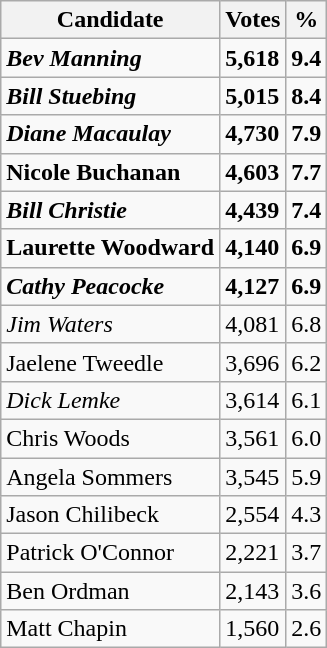<table class="wikitable">
<tr>
<th>Candidate</th>
<th>Votes</th>
<th>%</th>
</tr>
<tr>
<td><strong><em>Bev Manning</em></strong></td>
<td><strong>5,618</strong></td>
<td><strong>9.4</strong></td>
</tr>
<tr>
<td><strong><em>Bill Stuebing</em></strong></td>
<td><strong>5,015</strong></td>
<td><strong>8.4</strong></td>
</tr>
<tr>
<td><strong><em>Diane Macaulay</em></strong></td>
<td><strong>4,730</strong></td>
<td><strong>7.9</strong></td>
</tr>
<tr>
<td><strong>Nicole Buchanan</strong></td>
<td><strong>4,603</strong></td>
<td><strong>7.7</strong></td>
</tr>
<tr>
<td><strong><em>Bill Christie</em></strong></td>
<td><strong>4,439</strong></td>
<td><strong>7.4</strong></td>
</tr>
<tr>
<td><strong>Laurette Woodward</strong></td>
<td><strong>4,140</strong></td>
<td><strong>6.9</strong></td>
</tr>
<tr>
<td><strong><em>Cathy Peacocke</em></strong></td>
<td><strong>4,127</strong></td>
<td><strong>6.9</strong></td>
</tr>
<tr>
<td><em>Jim Waters</em></td>
<td>4,081</td>
<td>6.8</td>
</tr>
<tr>
<td>Jaelene Tweedle</td>
<td>3,696</td>
<td>6.2</td>
</tr>
<tr>
<td><em>Dick Lemke</em></td>
<td>3,614</td>
<td>6.1</td>
</tr>
<tr>
<td>Chris Woods</td>
<td>3,561</td>
<td>6.0</td>
</tr>
<tr>
<td>Angela Sommers</td>
<td>3,545</td>
<td>5.9</td>
</tr>
<tr>
<td>Jason Chilibeck</td>
<td>2,554</td>
<td>4.3</td>
</tr>
<tr>
<td>Patrick O'Connor</td>
<td>2,221</td>
<td>3.7</td>
</tr>
<tr>
<td>Ben Ordman</td>
<td>2,143</td>
<td>3.6</td>
</tr>
<tr>
<td>Matt Chapin</td>
<td>1,560</td>
<td>2.6</td>
</tr>
</table>
